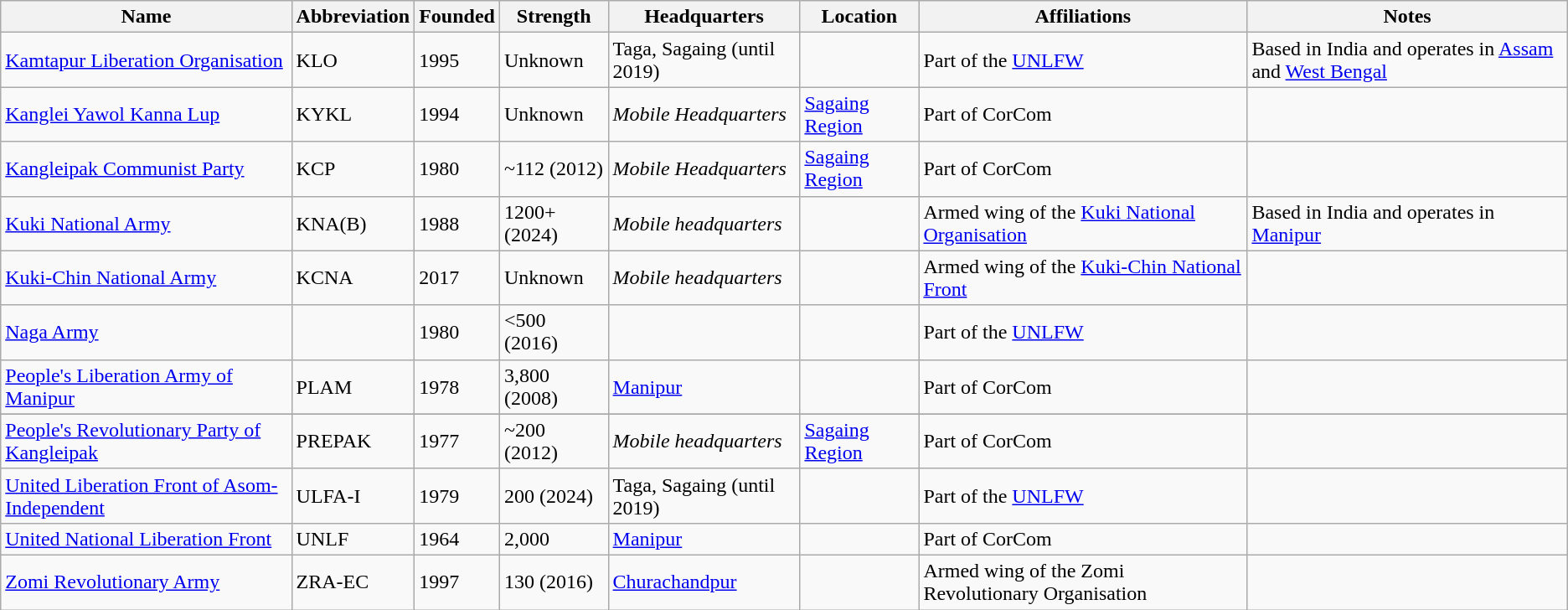<table class="wikitable sortable">
<tr>
<th>Name</th>
<th>Abbreviation</th>
<th>Founded</th>
<th>Strength</th>
<th>Headquarters</th>
<th>Location</th>
<th>Affiliations</th>
<th>Notes</th>
</tr>
<tr>
<td> <a href='#'>Kamtapur Liberation Organisation</a></td>
<td>KLO</td>
<td>1995</td>
<td> Unknown</td>
<td>Taga, Sagaing (until 2019)</td>
<td></td>
<td>Part of the <a href='#'>UNLFW</a></td>
<td>Based in India and operates in <a href='#'>Assam</a> and <a href='#'>West Bengal</a></td>
</tr>
<tr>
<td><a href='#'>Kanglei Yawol Kanna Lup</a></td>
<td>KYKL</td>
<td>1994</td>
<td> Unknown</td>
<td><em>Mobile Headquarters</em></td>
<td><a href='#'>Sagaing Region</a></td>
<td>Part of CorCom</td>
<td></td>
</tr>
<tr>
<td> <a href='#'>Kangleipak Communist Party</a></td>
<td>KCP</td>
<td>1980</td>
<td> ~112 (2012)</td>
<td><em>Mobile Headquarters</em></td>
<td><a href='#'>Sagaing Region</a></td>
<td>Part of CorCom</td>
<td></td>
</tr>
<tr>
<td> <a href='#'>Kuki National Army</a></td>
<td>KNA(B)</td>
<td>1988</td>
<td> 1200+ (2024)</td>
<td><em>Mobile headquarters</em></td>
<td></td>
<td>Armed wing of the <a href='#'>Kuki National Organisation</a></td>
<td>Based in India and operates in <a href='#'>Manipur</a></td>
</tr>
<tr>
<td> <a href='#'>Kuki-Chin National Army</a></td>
<td>KCNA</td>
<td>2017</td>
<td> Unknown</td>
<td><em>Mobile headquarters</em></td>
<td></td>
<td>Armed wing of the <a href='#'>Kuki-Chin National Front</a></td>
<td></td>
</tr>
<tr>
<td> <a href='#'>Naga Army</a></td>
<td></td>
<td>1980</td>
<td> <500 (2016)</td>
<td></td>
<td></td>
<td>Part of the <a href='#'>UNLFW</a></td>
<td></td>
</tr>
<tr>
<td> <a href='#'>People's Liberation Army of Manipur</a></td>
<td>PLAM</td>
<td>1978</td>
<td> 3,800 (2008)</td>
<td><a href='#'>Manipur</a></td>
<td></td>
<td>Part of CorCom</td>
<td></td>
</tr>
<tr>
</tr>
<tr>
<td><a href='#'>People's Revolutionary Party of Kangleipak</a></td>
<td>PREPAK</td>
<td>1977</td>
<td> ~200 (2012)</td>
<td><em>Mobile headquarters</em></td>
<td><a href='#'>Sagaing Region</a></td>
<td>Part of CorCom</td>
<td></td>
</tr>
<tr>
<td> <a href='#'>United Liberation Front of Asom-Independent</a></td>
<td>ULFA-I</td>
<td>1979</td>
<td> 200 (2024)</td>
<td>Taga, Sagaing (until 2019)</td>
<td></td>
<td>Part of the <a href='#'>UNLFW</a></td>
<td></td>
</tr>
<tr>
<td> <a href='#'>United National Liberation Front</a></td>
<td>UNLF</td>
<td>1964</td>
<td> 2,000</td>
<td><a href='#'>Manipur</a></td>
<td></td>
<td>Part of CorCom</td>
<td></td>
</tr>
<tr>
<td> <a href='#'>Zomi Revolutionary Army</a></td>
<td>ZRA-EC</td>
<td>1997</td>
<td> 130 (2016)</td>
<td><a href='#'>Churachandpur</a></td>
<td></td>
<td>Armed wing of the Zomi Revolutionary Organisation</td>
<td></td>
</tr>
</table>
